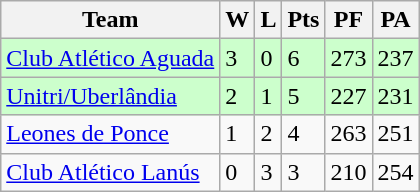<table class="wikitable">
<tr>
<th>Team</th>
<th>W</th>
<th>L</th>
<th>Pts</th>
<th>PF</th>
<th>PA</th>
</tr>
<tr bgcolor="ccffcc">
<td> <a href='#'>Club Atlético Aguada</a></td>
<td>3</td>
<td>0</td>
<td>6</td>
<td>273</td>
<td>237</td>
</tr>
<tr bgcolor="ccffcc">
<td> <a href='#'>Unitri/Uberlândia</a></td>
<td>2</td>
<td>1</td>
<td>5</td>
<td>227</td>
<td>231</td>
</tr>
<tr>
<td> <a href='#'>Leones de Ponce</a></td>
<td>1</td>
<td>2</td>
<td>4</td>
<td>263</td>
<td>251</td>
</tr>
<tr>
<td> <a href='#'>Club Atlético Lanús</a></td>
<td>0</td>
<td>3</td>
<td>3</td>
<td>210</td>
<td>254</td>
</tr>
</table>
